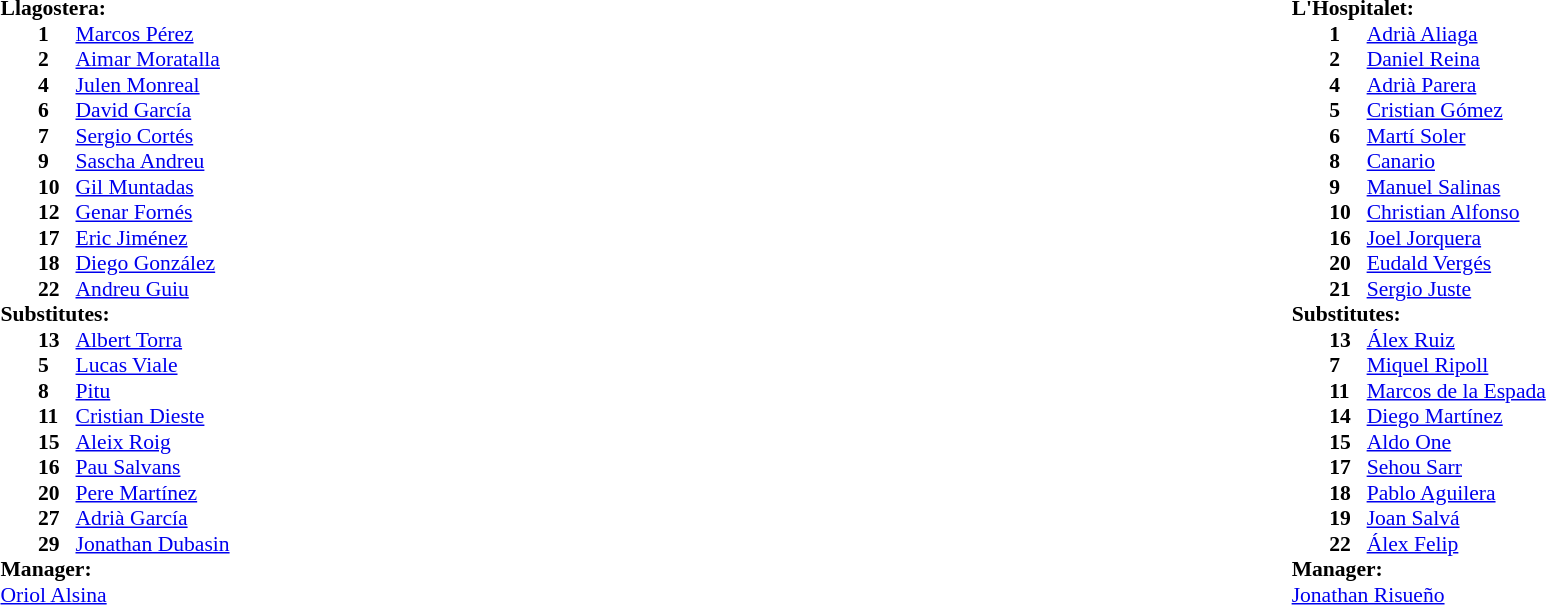<table width="100%">
<tr>
<td valign="top" width="50%"><br><table style="font-size: 90%" cellspacing="0" cellpadding="0">
<tr>
<td colspan="4"><strong>Llagostera:</strong></td>
</tr>
<tr>
<th width=25></th>
<th width=25></th>
</tr>
<tr>
<td></td>
<td><strong>1</strong></td>
<td> <a href='#'>Marcos Pérez</a></td>
</tr>
<tr>
<td></td>
<td><strong>2</strong></td>
<td> <a href='#'>Aimar Moratalla</a></td>
<td></td>
</tr>
<tr>
<td></td>
<td><strong>4</strong></td>
<td> <a href='#'>Julen Monreal</a></td>
</tr>
<tr>
<td></td>
<td><strong>6</strong></td>
<td> <a href='#'>David García</a></td>
<td></td>
</tr>
<tr>
<td></td>
<td><strong>7</strong></td>
<td> <a href='#'>Sergio Cortés</a></td>
</tr>
<tr>
<td></td>
<td><strong>9</strong></td>
<td> <a href='#'>Sascha Andreu</a></td>
<td></td>
<td></td>
</tr>
<tr>
<td></td>
<td><strong>10</strong></td>
<td> <a href='#'>Gil Muntadas</a></td>
<td></td>
<td></td>
</tr>
<tr>
<td></td>
<td><strong>12</strong></td>
<td> <a href='#'>Genar Fornés</a></td>
<td></td>
<td></td>
</tr>
<tr>
<td></td>
<td><strong>17</strong></td>
<td> <a href='#'>Eric Jiménez</a></td>
<td></td>
<td></td>
</tr>
<tr>
<td></td>
<td><strong>18</strong></td>
<td> <a href='#'>Diego González</a></td>
</tr>
<tr>
<td></td>
<td><strong>22</strong></td>
<td> <a href='#'>Andreu Guiu</a></td>
<td></td>
<td></td>
</tr>
<tr>
<td colspan=3><strong>Substitutes:</strong></td>
</tr>
<tr>
<td></td>
<td><strong>13</strong></td>
<td> <a href='#'>Albert Torra</a></td>
</tr>
<tr>
<td></td>
<td><strong>5</strong></td>
<td> <a href='#'>Lucas Viale</a></td>
</tr>
<tr>
<td></td>
<td><strong>8</strong></td>
<td> <a href='#'>Pitu</a></td>
<td></td>
<td></td>
</tr>
<tr>
<td></td>
<td><strong>11</strong></td>
<td> <a href='#'>Cristian Dieste</a></td>
<td></td>
<td></td>
</tr>
<tr>
<td></td>
<td><strong>15</strong></td>
<td> <a href='#'>Aleix Roig</a></td>
<td></td>
<td></td>
</tr>
<tr>
<td></td>
<td><strong>16</strong></td>
<td> <a href='#'>Pau Salvans</a></td>
<td></td>
<td></td>
</tr>
<tr>
<td></td>
<td><strong>20</strong></td>
<td> <a href='#'>Pere Martínez</a></td>
</tr>
<tr>
<td></td>
<td><strong>27</strong></td>
<td> <a href='#'>Adrià García</a></td>
</tr>
<tr>
<td></td>
<td><strong>29</strong></td>
<td> <a href='#'>Jonathan Dubasin</a></td>
<td></td>
<td></td>
</tr>
<tr>
<td colspan=3><strong>Manager:</strong></td>
</tr>
<tr>
<td colspan=4> <a href='#'>Oriol Alsina</a></td>
</tr>
</table>
</td>
<td valign="top"></td>
<td valign="top" width="50%"><br><table style="font-size: 90%" cellspacing="0" cellpadding="0" align=center>
<tr>
<td colspan="4"><strong>L'Hospitalet:</strong></td>
</tr>
<tr>
<th width=25></th>
<th width=25></th>
</tr>
<tr>
<td></td>
<td><strong>1</strong></td>
<td> <a href='#'>Adrià Aliaga</a></td>
</tr>
<tr>
<td></td>
<td><strong>2</strong></td>
<td> <a href='#'>Daniel Reina</a></td>
</tr>
<tr>
<td></td>
<td><strong>4</strong></td>
<td> <a href='#'>Adrià Parera</a></td>
<td></td>
</tr>
<tr>
<td></td>
<td><strong>5</strong></td>
<td> <a href='#'>Cristian Gómez</a></td>
<td></td>
<td></td>
</tr>
<tr>
<td></td>
<td><strong>6</strong></td>
<td> <a href='#'>Martí Soler</a></td>
<td></td>
</tr>
<tr>
<td></td>
<td><strong>8</strong></td>
<td> <a href='#'>Canario</a></td>
<td></td>
</tr>
<tr>
<td></td>
<td><strong>9</strong></td>
<td> <a href='#'>Manuel Salinas</a></td>
<td></td>
<td></td>
</tr>
<tr>
<td></td>
<td><strong>10</strong></td>
<td> <a href='#'>Christian Alfonso</a></td>
<td></td>
<td></td>
</tr>
<tr>
<td></td>
<td><strong>16</strong></td>
<td> <a href='#'>Joel Jorquera</a></td>
</tr>
<tr>
<td></td>
<td><strong>20</strong></td>
<td> <a href='#'>Eudald Vergés</a></td>
<td></td>
<td></td>
</tr>
<tr>
<td></td>
<td><strong>21</strong></td>
<td> <a href='#'>Sergio Juste</a></td>
<td></td>
</tr>
<tr>
<td colspan=3><strong>Substitutes:</strong></td>
</tr>
<tr>
<td></td>
<td><strong>13</strong></td>
<td> <a href='#'>Álex Ruiz</a></td>
</tr>
<tr>
<td></td>
<td><strong>7</strong></td>
<td> <a href='#'>Miquel Ripoll</a></td>
</tr>
<tr>
<td></td>
<td><strong>11</strong></td>
<td> <a href='#'>Marcos de la Espada</a></td>
<td></td>
<td></td>
</tr>
<tr>
<td></td>
<td><strong>14</strong></td>
<td> <a href='#'>Diego Martínez</a></td>
</tr>
<tr>
<td></td>
<td><strong>15</strong></td>
<td> <a href='#'>Aldo One</a></td>
</tr>
<tr>
<td></td>
<td><strong>17</strong></td>
<td> <a href='#'>Sehou Sarr</a></td>
<td></td>
<td></td>
</tr>
<tr>
<td></td>
<td><strong>18</strong></td>
<td> <a href='#'>Pablo Aguilera</a></td>
<td></td>
<td></td>
</tr>
<tr>
<td></td>
<td><strong>19</strong></td>
<td> <a href='#'>Joan Salvá</a></td>
</tr>
<tr>
<td></td>
<td><strong>22</strong></td>
<td> <a href='#'>Álex Felip</a></td>
<td></td>
<td></td>
</tr>
<tr>
<td colspan=3><strong>Manager:</strong></td>
</tr>
<tr>
<td colspan=4> <a href='#'>Jonathan Risueño</a></td>
</tr>
<tr>
</tr>
</table>
</td>
</tr>
</table>
